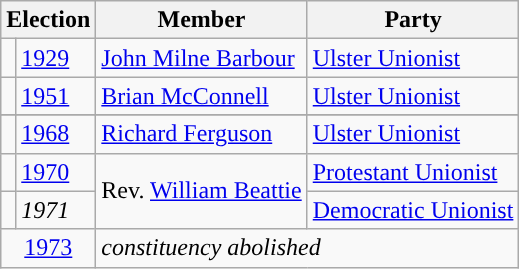<table class="wikitable">
<tr>
<th colspan="2">Election</th>
<th>Member</th>
<th>Party</th>
</tr>
<tr>
<td style="background-color: "></td>
<td><a href='#'>1929</a></td>
<td><a href='#'>John Milne Barbour</a></td>
<td><a href='#'>Ulster Unionist</a></td>
</tr>
<tr>
<td style="background-color: "></td>
<td><a href='#'>1951</a></td>
<td><a href='#'>Brian McConnell</a></td>
<td><a href='#'>Ulster Unionist</a></td>
</tr>
<tr>
</tr>
<tr>
<td style="background-color: "></td>
<td><a href='#'>1968</a></td>
<td><a href='#'>Richard Ferguson</a></td>
<td><a href='#'>Ulster Unionist</a></td>
</tr>
<tr>
<td style="background-color: "></td>
<td><a href='#'>1970</a></td>
<td rowspan=2>Rev. <a href='#'>William Beattie</a></td>
<td><a href='#'>Protestant Unionist</a></td>
</tr>
<tr>
<td style="background-color: "></td>
<td><em>1971</em></td>
<td><a href='#'>Democratic Unionist</a></td>
</tr>
<tr>
<td colspan="2" align="center"><a href='#'>1973</a></td>
<td colspan="2"><em>constituency abolished</em></td>
</tr>
</table>
